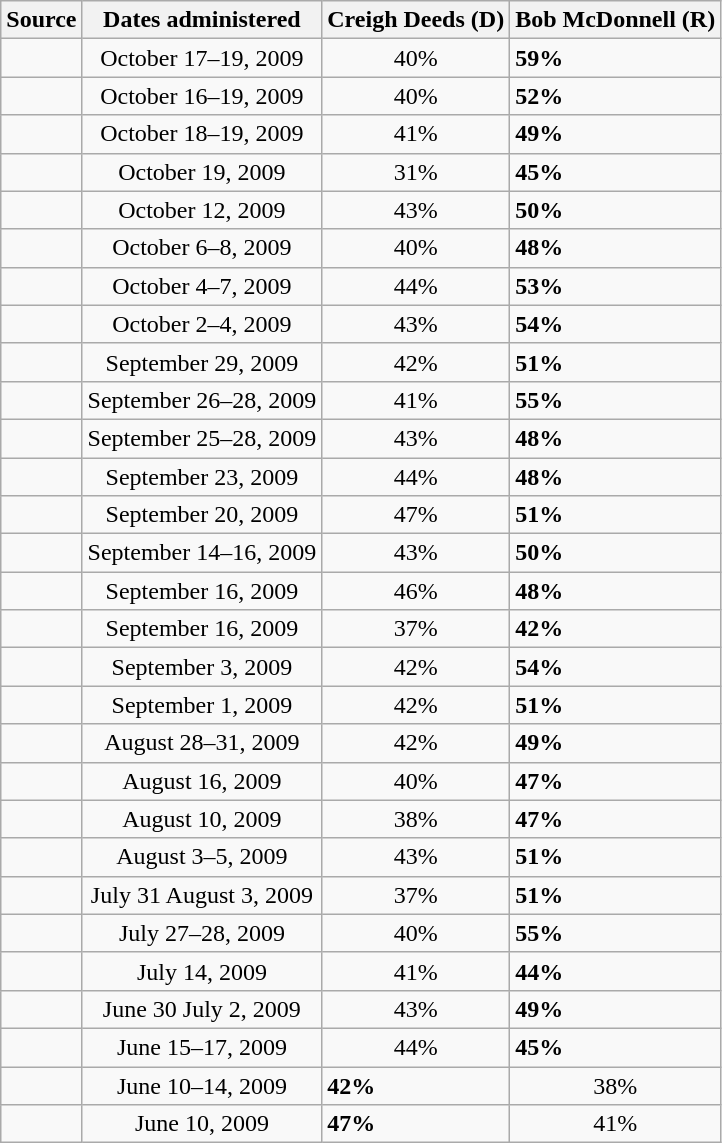<table class="wikitable">
<tr>
<th>Source</th>
<th>Dates administered</th>
<th>Creigh Deeds (D)</th>
<th>Bob McDonnell (R)</th>
</tr>
<tr>
<td></td>
<td align="center">October 17–19, 2009</td>
<td align="center">40%</td>
<td><strong>59%</strong></td>
</tr>
<tr>
<td></td>
<td align="center">October 16–19, 2009</td>
<td align="center">40%</td>
<td><strong>52%</strong></td>
</tr>
<tr>
<td></td>
<td align="center">October 18–19, 2009</td>
<td align="center">41%</td>
<td><strong>49%</strong></td>
</tr>
<tr>
<td></td>
<td align="center">October 19, 2009</td>
<td align="center">31%</td>
<td><strong>45%</strong></td>
</tr>
<tr>
<td></td>
<td align="center">October 12, 2009</td>
<td align="center">43%</td>
<td><strong>50%</strong></td>
</tr>
<tr>
<td></td>
<td align="center">October 6–8, 2009</td>
<td align="center">40%</td>
<td><strong>48%</strong></td>
</tr>
<tr>
<td></td>
<td align="center">October 4–7, 2009</td>
<td align="center">44%</td>
<td><strong>53%</strong></td>
</tr>
<tr>
<td></td>
<td align="center">October 2–4, 2009</td>
<td align="center">43%</td>
<td><strong>54%</strong></td>
</tr>
<tr>
<td></td>
<td align="center">September 29, 2009</td>
<td align="center">42%</td>
<td><strong>51%</strong></td>
</tr>
<tr>
<td></td>
<td align="center">September 26–28, 2009</td>
<td align="center">41%</td>
<td><strong>55%</strong></td>
</tr>
<tr>
<td></td>
<td align="center">September 25–28, 2009</td>
<td align="center">43%</td>
<td><strong>48%</strong></td>
</tr>
<tr>
<td></td>
<td align="center">September 23, 2009</td>
<td align="center">44%</td>
<td><strong>48%</strong></td>
</tr>
<tr>
<td></td>
<td align="center">September 20, 2009</td>
<td align="center">47%</td>
<td><strong>51%</strong></td>
</tr>
<tr>
<td></td>
<td align="center">September 14–16, 2009</td>
<td align="center">43%</td>
<td><strong>50%</strong></td>
</tr>
<tr>
<td></td>
<td align="center">September 16, 2009</td>
<td align=center>46%</td>
<td><strong>48%</strong></td>
</tr>
<tr>
<td></td>
<td align="center">September 16, 2009</td>
<td align=center>37%</td>
<td><strong>42%</strong></td>
</tr>
<tr>
<td></td>
<td align="center">September 3, 2009</td>
<td align=center>42%</td>
<td><strong>54%</strong></td>
</tr>
<tr>
<td></td>
<td align="center">September 1, 2009</td>
<td align=center>42%</td>
<td><strong>51%</strong></td>
</tr>
<tr>
<td></td>
<td align="center">August 28–31, 2009</td>
<td align=center>42%</td>
<td><strong>49%</strong></td>
</tr>
<tr>
<td></td>
<td align="center">August 16, 2009</td>
<td align=center>40%</td>
<td><strong>47%</strong></td>
</tr>
<tr>
<td></td>
<td align="center">August 10, 2009</td>
<td align=center>38%</td>
<td><strong>47%</strong></td>
</tr>
<tr>
<td></td>
<td align="center">August 3–5, 2009</td>
<td align=center>43%</td>
<td><strong>51%</strong></td>
</tr>
<tr>
<td></td>
<td align="center">July 31 August 3, 2009</td>
<td align=center>37%</td>
<td><strong>51%</strong></td>
</tr>
<tr>
<td></td>
<td align="center">July 27–28, 2009</td>
<td align=center>40%</td>
<td><strong>55%</strong></td>
</tr>
<tr>
<td></td>
<td align="center">July 14, 2009</td>
<td align=center>41%</td>
<td><strong>44%</strong></td>
</tr>
<tr>
<td></td>
<td align="center">June 30 July 2, 2009</td>
<td align=center>43%</td>
<td><strong>49%</strong></td>
</tr>
<tr>
<td></td>
<td align="center">June 15–17, 2009</td>
<td align=center>44%</td>
<td><strong>45%</strong></td>
</tr>
<tr>
<td></td>
<td align=center>June 10–14, 2009</td>
<td><strong>42%</strong></td>
<td align=center>38%</td>
</tr>
<tr>
<td></td>
<td align=center>June 10, 2009</td>
<td><strong>47%</strong></td>
<td align=center>41%</td>
</tr>
</table>
